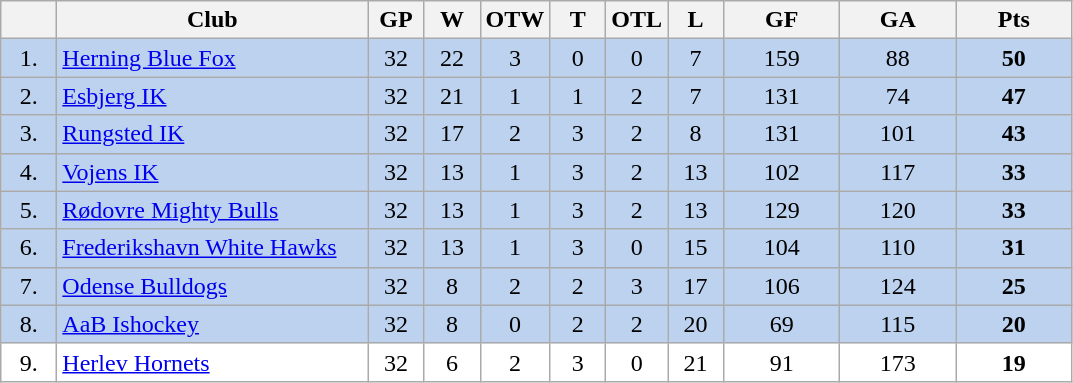<table class="wikitable">
<tr>
<th width="30"></th>
<th width="200">Club</th>
<th width="30">GP</th>
<th width="30">W</th>
<th width="30">OTW</th>
<th width="30">T</th>
<th width="30">OTL</th>
<th width="30">L</th>
<th width="70">GF</th>
<th width="70">GA</th>
<th width="70">Pts</th>
</tr>
<tr bgcolor="#BCD2EE" align="center">
<td>1.</td>
<td align="left"><a href='#'>Herning Blue Fox</a></td>
<td>32</td>
<td>22</td>
<td>3</td>
<td>0</td>
<td>0</td>
<td>7</td>
<td>159</td>
<td>88</td>
<td><strong>50</strong></td>
</tr>
<tr bgcolor="#BCD2EE" align="center">
<td>2.</td>
<td align="left"><a href='#'>Esbjerg IK</a></td>
<td>32</td>
<td>21</td>
<td>1</td>
<td>1</td>
<td>2</td>
<td>7</td>
<td>131</td>
<td>74</td>
<td><strong>47</strong></td>
</tr>
<tr bgcolor="#BCD2EE" align="center">
<td>3.</td>
<td align="left"><a href='#'>Rungsted IK</a></td>
<td>32</td>
<td>17</td>
<td>2</td>
<td>3</td>
<td>2</td>
<td>8</td>
<td>131</td>
<td>101</td>
<td><strong>43</strong></td>
</tr>
<tr bgcolor="#BCD2EE" align="center">
<td>4.</td>
<td align="left"><a href='#'>Vojens IK</a></td>
<td>32</td>
<td>13</td>
<td>1</td>
<td>3</td>
<td>2</td>
<td>13</td>
<td>102</td>
<td>117</td>
<td><strong>33</strong></td>
</tr>
<tr bgcolor="#BCD2EE" align="center">
<td>5.</td>
<td align="left"><a href='#'>Rødovre Mighty Bulls</a></td>
<td>32</td>
<td>13</td>
<td>1</td>
<td>3</td>
<td>2</td>
<td>13</td>
<td>129</td>
<td>120</td>
<td><strong>33</strong></td>
</tr>
<tr bgcolor="#BCD2EE" align="center">
<td>6.</td>
<td align="left"><a href='#'>Frederikshavn White Hawks</a></td>
<td>32</td>
<td>13</td>
<td>1</td>
<td>3</td>
<td>0</td>
<td>15</td>
<td>104</td>
<td>110</td>
<td><strong>31</strong></td>
</tr>
<tr bgcolor="#BCD2EE" align="center">
<td>7.</td>
<td align="left"><a href='#'>Odense Bulldogs</a></td>
<td>32</td>
<td>8</td>
<td>2</td>
<td>2</td>
<td>3</td>
<td>17</td>
<td>106</td>
<td>124</td>
<td><strong>25</strong></td>
</tr>
<tr bgcolor="#BCD2EE" align="center">
<td>8.</td>
<td align="left"><a href='#'>AaB Ishockey</a></td>
<td>32</td>
<td>8</td>
<td>0</td>
<td>2</td>
<td>2</td>
<td>20</td>
<td>69</td>
<td>115</td>
<td><strong>20</strong></td>
</tr>
<tr bgcolor="#FFFFFF" align="center">
<td>9.</td>
<td align="left"><a href='#'>Herlev Hornets</a></td>
<td>32</td>
<td>6</td>
<td>2</td>
<td>3</td>
<td>0</td>
<td>21</td>
<td>91</td>
<td>173</td>
<td><strong>19</strong></td>
</tr>
</table>
